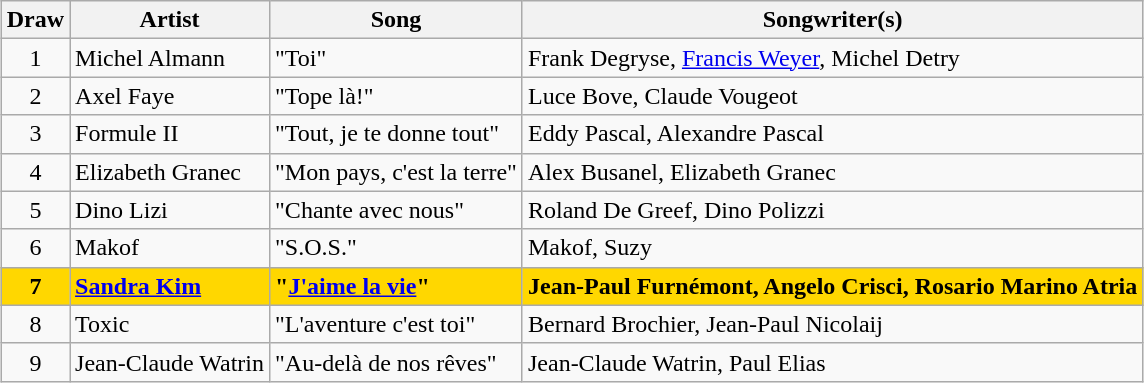<table class="sortable wikitable" style="margin: 1em auto 1em auto;">
<tr>
<th>Draw</th>
<th>Artist</th>
<th>Song</th>
<th>Songwriter(s)</th>
</tr>
<tr>
<td align="center">1</td>
<td>Michel Almann</td>
<td>"Toi"</td>
<td>Frank Degryse, <a href='#'>Francis Weyer</a>, Michel Detry</td>
</tr>
<tr>
<td align="center">2</td>
<td>Axel Faye</td>
<td>"Tope là!"</td>
<td>Luce Bove, Claude Vougeot</td>
</tr>
<tr>
<td align="center">3</td>
<td>Formule II</td>
<td>"Tout, je te donne tout"</td>
<td>Eddy Pascal, Alexandre Pascal</td>
</tr>
<tr>
<td align="center">4</td>
<td>Elizabeth Granec</td>
<td>"Mon pays, c'est la terre"</td>
<td>Alex Busanel, Elizabeth Granec</td>
</tr>
<tr>
<td align="center">5</td>
<td>Dino Lizi</td>
<td>"Chante avec nous"</td>
<td>Roland De Greef, Dino Polizzi</td>
</tr>
<tr>
<td align="center">6</td>
<td>Makof</td>
<td>"S.O.S."</td>
<td>Makof, Suzy</td>
</tr>
<tr style="font-weight:bold; background:gold;">
<td align="center">7</td>
<td><a href='#'>Sandra Kim</a></td>
<td>"<a href='#'>J'aime la vie</a>"</td>
<td>Jean-Paul Furnémont, Angelo Crisci, Rosario Marino Atria</td>
</tr>
<tr>
<td align="center">8</td>
<td>Toxic</td>
<td>"L'aventure c'est toi"</td>
<td>Bernard Brochier, Jean-Paul Nicolaij</td>
</tr>
<tr>
<td align="center">9</td>
<td>Jean-Claude Watrin</td>
<td>"Au-delà de nos rêves"</td>
<td>Jean-Claude Watrin, Paul Elias</td>
</tr>
</table>
